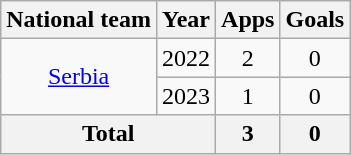<table class="wikitable" style="text-align:center">
<tr>
<th>National team</th>
<th>Year</th>
<th>Apps</th>
<th>Goals</th>
</tr>
<tr>
<td rowspan=2><a href='#'>Serbia</a></td>
<td>2022</td>
<td>2</td>
<td>0</td>
</tr>
<tr>
<td>2023</td>
<td>1</td>
<td>0</td>
</tr>
<tr>
<th colspan="2">Total</th>
<th>3</th>
<th>0</th>
</tr>
</table>
